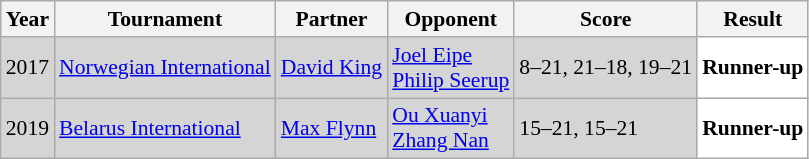<table class="sortable wikitable" style="font-size: 90%;">
<tr>
<th>Year</th>
<th>Tournament</th>
<th>Partner</th>
<th>Opponent</th>
<th>Score</th>
<th>Result</th>
</tr>
<tr style="background:#D5D5D5">
<td align="center">2017</td>
<td align="left"><a href='#'>Norwegian International</a></td>
<td align="left"> <a href='#'>David King</a></td>
<td align="left"> <a href='#'>Joel Eipe</a> <br>  <a href='#'>Philip Seerup</a></td>
<td align="left">8–21, 21–18, 19–21</td>
<td style="text-align:left; background:white"> <strong>Runner-up</strong></td>
</tr>
<tr style="background:#D5D5D5">
<td align="center">2019</td>
<td align="left"><a href='#'>Belarus International</a></td>
<td align="left"> <a href='#'>Max Flynn</a></td>
<td align="left"> <a href='#'>Ou Xuanyi</a> <br>  <a href='#'>Zhang Nan</a></td>
<td align="left">15–21, 15–21</td>
<td style="text-align:left; background:white"> <strong>Runner-up</strong></td>
</tr>
</table>
